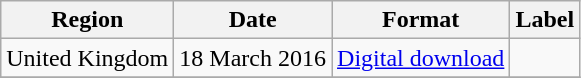<table class=wikitable>
<tr>
<th>Region</th>
<th>Date</th>
<th>Format</th>
<th>Label</th>
</tr>
<tr>
<td>United Kingdom</td>
<td>18 March 2016</td>
<td><a href='#'>Digital download</a></td>
<td></td>
</tr>
<tr>
</tr>
</table>
